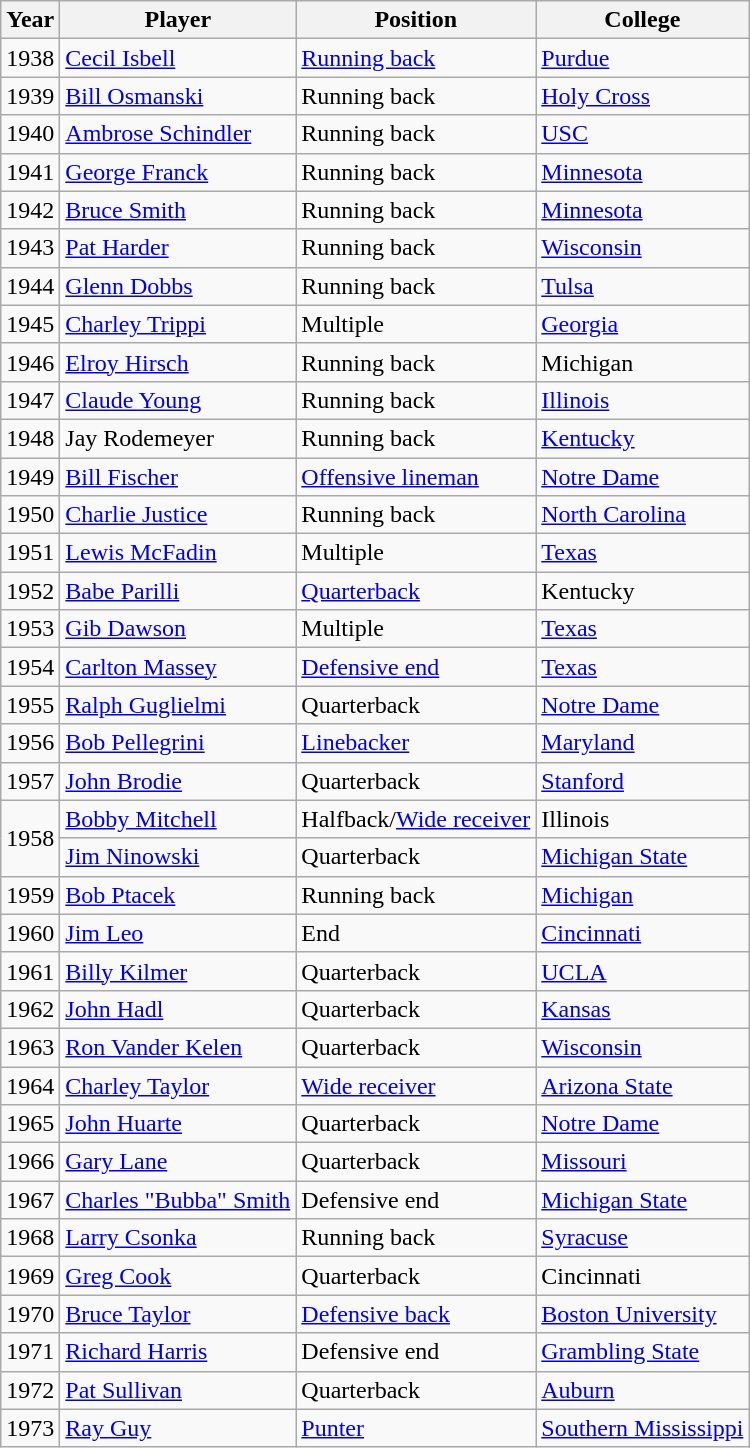<table class="wikitable">
<tr>
<th>Year</th>
<th>Player</th>
<th>Position</th>
<th>College</th>
</tr>
<tr>
<td align=center>1938</td>
<td><a href='#'>Cecil Isbell</a></td>
<td><a href='#'>Running back</a></td>
<td><a href='#'>Purdue</a></td>
</tr>
<tr>
<td align=center>1939</td>
<td><a href='#'>Bill Osmanski</a></td>
<td>Running back</td>
<td><a href='#'>Holy Cross</a></td>
</tr>
<tr>
<td align=center>1940</td>
<td><a href='#'>Ambrose Schindler</a></td>
<td>Running back</td>
<td><a href='#'>USC</a></td>
</tr>
<tr>
<td align=center>1941</td>
<td><a href='#'>George Franck</a></td>
<td>Running back</td>
<td><a href='#'>Minnesota</a></td>
</tr>
<tr>
<td align=center>1942</td>
<td><a href='#'>Bruce Smith</a></td>
<td>Running back</td>
<td><a href='#'>Minnesota</a></td>
</tr>
<tr>
<td align=center>1943</td>
<td><a href='#'>Pat Harder</a></td>
<td>Running back</td>
<td><a href='#'>Wisconsin</a></td>
</tr>
<tr>
<td align=center>1944</td>
<td><a href='#'>Glenn Dobbs</a></td>
<td>Running back</td>
<td><a href='#'>Tulsa</a></td>
</tr>
<tr>
<td align=center>1945</td>
<td><a href='#'>Charley Trippi</a></td>
<td>Multiple</td>
<td><a href='#'>Georgia</a></td>
</tr>
<tr>
<td align=center>1946</td>
<td><a href='#'>Elroy Hirsch</a></td>
<td>Running back</td>
<td>Michigan</td>
</tr>
<tr>
<td align=center>1947</td>
<td><a href='#'>Claude Young</a></td>
<td>Running back</td>
<td><a href='#'>Illinois</a></td>
</tr>
<tr>
<td align=center>1948</td>
<td>Jay Rodemeyer</td>
<td>Running back</td>
<td><a href='#'>Kentucky</a></td>
</tr>
<tr>
<td align=center>1949</td>
<td><a href='#'>Bill Fischer</a></td>
<td><a href='#'>Offensive lineman</a></td>
<td><a href='#'>Notre Dame</a></td>
</tr>
<tr>
<td align=center>1950</td>
<td><a href='#'>Charlie Justice</a></td>
<td>Running back</td>
<td><a href='#'>North Carolina</a></td>
</tr>
<tr>
<td align=center>1951</td>
<td><a href='#'>Lewis McFadin</a></td>
<td>Multiple</td>
<td><a href='#'>Texas</a></td>
</tr>
<tr>
<td align=center>1952</td>
<td><a href='#'>Babe Parilli</a></td>
<td><a href='#'>Quarterback</a></td>
<td>Kentucky</td>
</tr>
<tr>
<td align=center>1953</td>
<td><a href='#'>Gib Dawson</a></td>
<td>Multiple</td>
<td><a href='#'>Texas</a></td>
</tr>
<tr>
<td align=center>1954</td>
<td><a href='#'>Carlton Massey</a></td>
<td><a href='#'>Defensive end</a></td>
<td><a href='#'>Texas</a></td>
</tr>
<tr>
<td align=center>1955</td>
<td><a href='#'>Ralph Guglielmi</a></td>
<td>Quarterback</td>
<td><a href='#'>Notre Dame</a></td>
</tr>
<tr>
<td align=center>1956</td>
<td><a href='#'>Bob Pellegrini</a></td>
<td><a href='#'>Linebacker</a></td>
<td><a href='#'>Maryland</a></td>
</tr>
<tr>
<td align=center>1957</td>
<td><a href='#'>John Brodie</a></td>
<td>Quarterback</td>
<td><a href='#'>Stanford</a></td>
</tr>
<tr>
<td style="text-align:center;" rowspan="2">1958</td>
<td><a href='#'>Bobby Mitchell</a></td>
<td>Halfback/<a href='#'>Wide receiver</a></td>
<td>Illinois</td>
</tr>
<tr>
<td><a href='#'>Jim Ninowski</a></td>
<td>Quarterback</td>
<td><a href='#'>Michigan State</a></td>
</tr>
<tr>
<td align=center>1959</td>
<td><a href='#'>Bob Ptacek</a></td>
<td>Running back</td>
<td><a href='#'>Michigan</a></td>
</tr>
<tr>
<td align=center>1960</td>
<td><a href='#'>Jim Leo</a></td>
<td>End</td>
<td><a href='#'>Cincinnati</a></td>
</tr>
<tr>
<td align=center>1961</td>
<td><a href='#'>Billy Kilmer</a></td>
<td>Quarterback</td>
<td><a href='#'>UCLA</a></td>
</tr>
<tr>
<td align=center>1962</td>
<td><a href='#'>John Hadl</a></td>
<td>Quarterback</td>
<td><a href='#'>Kansas</a></td>
</tr>
<tr>
<td align=center>1963</td>
<td><a href='#'>Ron Vander Kelen</a></td>
<td>Quarterback</td>
<td><a href='#'>Wisconsin</a></td>
</tr>
<tr>
<td align=center>1964</td>
<td><a href='#'>Charley Taylor</a></td>
<td><a href='#'>Wide receiver</a></td>
<td><a href='#'>Arizona State</a></td>
</tr>
<tr>
<td align=center>1965</td>
<td><a href='#'>John Huarte</a></td>
<td>Quarterback</td>
<td><a href='#'>Notre Dame</a></td>
</tr>
<tr>
<td align=center>1966</td>
<td><a href='#'>Gary Lane</a></td>
<td>Quarterback</td>
<td><a href='#'>Missouri</a></td>
</tr>
<tr>
<td align=center>1967</td>
<td><a href='#'>Charles "Bubba" Smith</a></td>
<td>Defensive end</td>
<td><a href='#'>Michigan State</a></td>
</tr>
<tr>
<td align=center>1968</td>
<td><a href='#'>Larry Csonka</a></td>
<td>Running back</td>
<td><a href='#'>Syracuse</a></td>
</tr>
<tr>
<td align=center>1969</td>
<td><a href='#'>Greg Cook</a></td>
<td>Quarterback</td>
<td>Cincinnati</td>
</tr>
<tr>
<td align=center>1970</td>
<td><a href='#'>Bruce Taylor</a></td>
<td><a href='#'>Defensive back</a></td>
<td><a href='#'>Boston University</a></td>
</tr>
<tr>
<td align=center>1971</td>
<td><a href='#'>Richard Harris</a></td>
<td>Defensive end</td>
<td><a href='#'>Grambling State</a></td>
</tr>
<tr>
<td align=center>1972</td>
<td><a href='#'>Pat Sullivan</a></td>
<td>Quarterback</td>
<td><a href='#'>Auburn</a></td>
</tr>
<tr>
<td align=center>1973</td>
<td><a href='#'>Ray Guy</a></td>
<td><a href='#'>Punter</a></td>
<td><a href='#'>Southern Mississippi</a></td>
</tr>
</table>
